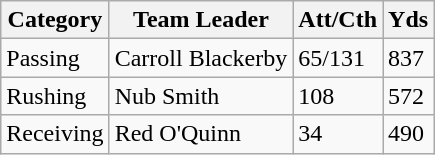<table class="wikitable">
<tr>
<th>Category</th>
<th>Team Leader</th>
<th>Att/Cth</th>
<th>Yds</th>
</tr>
<tr style="background: ##ddffdd;">
<td>Passing</td>
<td>Carroll Blackerby</td>
<td>65/131</td>
<td>837</td>
</tr>
<tr style="background: ##ffdddd;">
<td>Rushing</td>
<td>Nub Smith</td>
<td>108</td>
<td>572</td>
</tr>
<tr style="background: ##ddffdd;">
<td>Receiving</td>
<td>Red O'Quinn</td>
<td>34</td>
<td>490</td>
</tr>
</table>
